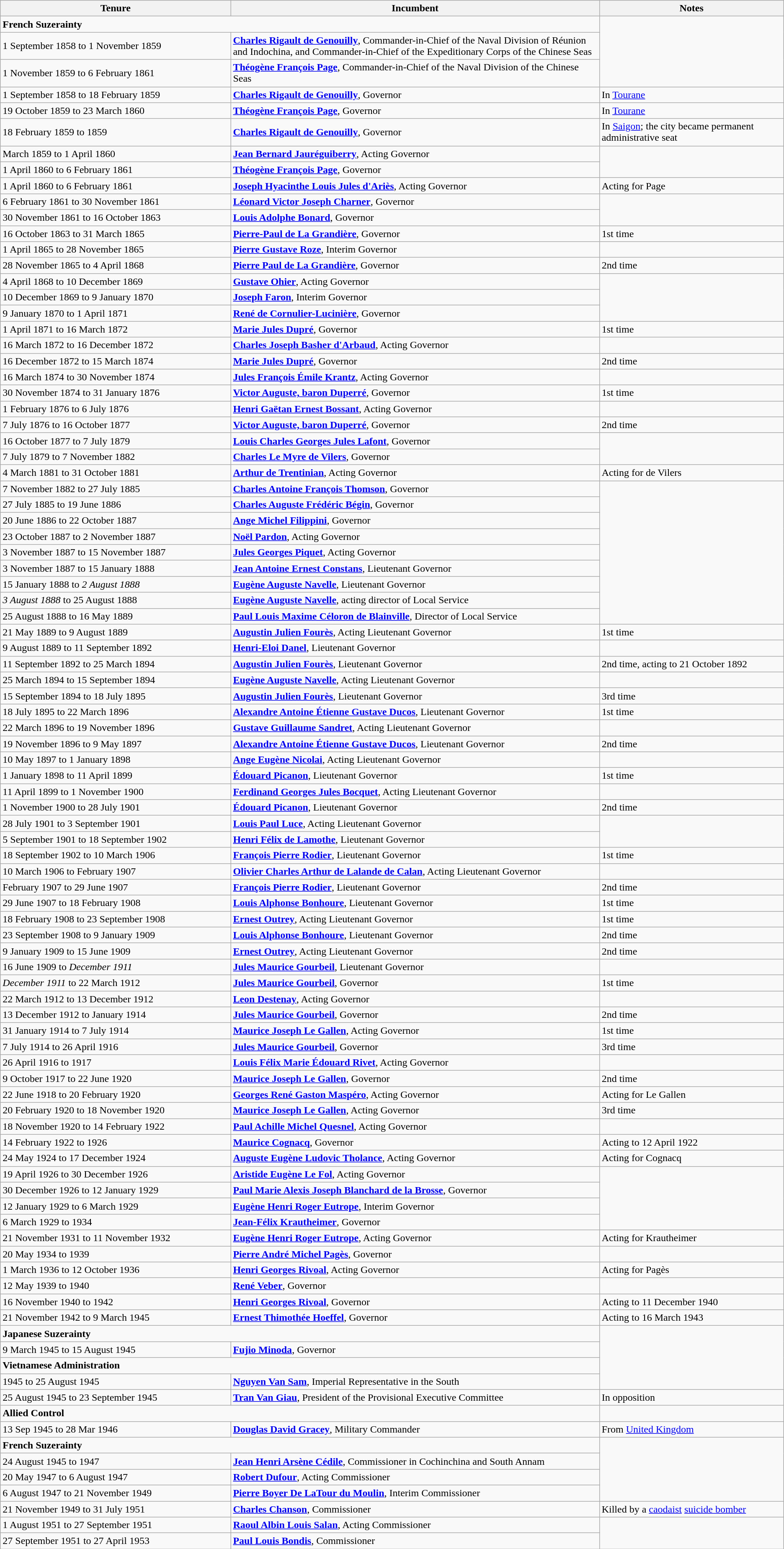<table class="wikitable">
<tr align=left>
<th width=25%>Tenure</th>
<th width=40%>Incumbent</th>
<th width=20%>Notes</th>
</tr>
<tr>
<td colspan="2"><strong>French Suzerainty</strong></td>
</tr>
<tr>
<td>1 September 1858 to 1 November 1859</td>
<td><strong><a href='#'>Charles Rigault de Genouilly</a></strong>, Commander-in-Chief of the Naval Division of Réunion and Indochina, and Commander-in-Chief of the Expeditionary Corps of the Chinese Seas</td>
</tr>
<tr>
<td>1 November 1859 to 6 February 1861</td>
<td><strong><a href='#'>Théogène François Page</a></strong>, Commander-in-Chief of the Naval Division of the Chinese Seas</td>
</tr>
<tr>
<td>1 September 1858 to 18 February 1859</td>
<td><strong><a href='#'>Charles Rigault de Genouilly</a></strong>, Governor</td>
<td>In <a href='#'>Tourane</a></td>
</tr>
<tr>
<td>19 October 1859 to 23 March 1860</td>
<td><strong><a href='#'>Théogène François Page</a></strong>, Governor</td>
<td>In <a href='#'>Tourane</a></td>
</tr>
<tr>
<td>18 February 1859 to 1859</td>
<td><strong><a href='#'>Charles Rigault de Genouilly</a></strong>, Governor</td>
<td>In <a href='#'>Saigon</a>; the city became permanent administrative seat</td>
</tr>
<tr>
<td>March 1859 to 1 April 1860</td>
<td><strong><a href='#'>Jean Bernard Jauréguiberry</a></strong>, Acting Governor</td>
</tr>
<tr>
<td>1 April 1860 to 6 February 1861</td>
<td><strong><a href='#'>Théogène François Page</a></strong>, Governor</td>
</tr>
<tr>
<td>1 April 1860 to 6 February 1861</td>
<td><strong><a href='#'>Joseph Hyacinthe Louis Jules d'Ariès</a></strong>, Acting Governor</td>
<td>Acting for Page</td>
</tr>
<tr>
<td>6 February 1861 to 30 November 1861</td>
<td><strong><a href='#'>Léonard Victor Joseph Charner</a></strong>, Governor</td>
</tr>
<tr>
<td>30 November 1861 to 16 October 1863</td>
<td><strong><a href='#'>Louis Adolphe Bonard</a></strong>, Governor</td>
</tr>
<tr>
<td>16 October 1863 to 31 March 1865</td>
<td><strong><a href='#'>Pierre-Paul de La Grandière</a></strong>, Governor</td>
<td>1st time</td>
</tr>
<tr>
<td>1 April 1865 to 28 November 1865</td>
<td><strong><a href='#'>Pierre Gustave Roze</a></strong>, Interim Governor</td>
</tr>
<tr>
<td>28 November 1865 to 4 April 1868</td>
<td><strong><a href='#'>Pierre Paul de La Grandière</a></strong>, Governor</td>
<td>2nd time</td>
</tr>
<tr>
<td>4 April 1868 to 10 December 1869</td>
<td><strong><a href='#'>Gustave Ohier</a></strong>, Acting Governor</td>
</tr>
<tr>
<td>10 December 1869 to 9 January 1870</td>
<td><strong><a href='#'>Joseph Faron</a></strong>, Interim Governor</td>
</tr>
<tr>
<td>9 January 1870 to 1 April 1871</td>
<td><strong><a href='#'>René de Cornulier-Lucinière</a></strong>, Governor</td>
</tr>
<tr>
<td>1 April 1871 to 16 March 1872</td>
<td><strong><a href='#'>Marie Jules Dupré</a></strong>, Governor</td>
<td>1st time</td>
</tr>
<tr>
<td>16 March 1872 to 16 December 1872</td>
<td><strong><a href='#'>Charles Joseph Basher d'Arbaud</a></strong>, Acting Governor</td>
</tr>
<tr>
<td>16 December 1872 to 15 March 1874</td>
<td><strong><a href='#'>Marie Jules Dupré</a></strong>, Governor</td>
<td>2nd time</td>
</tr>
<tr>
<td>16 March 1874 to 30 November 1874</td>
<td><strong><a href='#'>Jules François Émile Krantz</a></strong>, Acting Governor</td>
</tr>
<tr>
<td>30 November 1874 to 31 January 1876</td>
<td><strong><a href='#'>Victor Auguste, baron Duperré</a></strong>, Governor</td>
<td>1st time</td>
</tr>
<tr>
<td>1 February 1876 to 6 July 1876</td>
<td><strong><a href='#'>Henri Gaëtan Ernest Bossant</a></strong>, Acting Governor</td>
</tr>
<tr>
<td>7 July 1876 to 16 October 1877</td>
<td><strong><a href='#'>Victor Auguste, baron Duperré</a></strong>, Governor</td>
<td>2nd time</td>
</tr>
<tr>
<td>16 October 1877 to 7 July 1879</td>
<td><strong><a href='#'>Louis Charles Georges Jules Lafont</a></strong>, Governor</td>
</tr>
<tr>
<td>7 July 1879 to 7 November 1882</td>
<td><strong><a href='#'>Charles Le Myre de Vilers</a></strong>, Governor</td>
</tr>
<tr>
<td>4 March 1881 to 31 October 1881</td>
<td><strong><a href='#'>Arthur de Trentinian</a></strong>, Acting Governor</td>
<td>Acting for de Vilers</td>
</tr>
<tr>
<td>7 November 1882 to 27 July 1885</td>
<td><strong><a href='#'>Charles Antoine François Thomson</a></strong>, Governor</td>
</tr>
<tr>
<td>27 July 1885 to 19 June 1886</td>
<td><strong><a href='#'>Charles Auguste Frédéric Bégin</a></strong>, Governor</td>
</tr>
<tr>
<td>20 June 1886 to 22 October 1887</td>
<td><strong><a href='#'>Ange Michel Filippini</a></strong>, Governor</td>
</tr>
<tr>
<td>23 October 1887 to 2 November 1887</td>
<td><strong><a href='#'>Noël Pardon</a></strong>, Acting Governor</td>
</tr>
<tr>
<td>3 November 1887 to 15 November 1887</td>
<td><strong><a href='#'>Jules Georges Piquet</a></strong>, Acting Governor</td>
</tr>
<tr>
<td>3 November 1887 to 15 January 1888</td>
<td><strong><a href='#'>Jean Antoine Ernest Constans</a></strong>, Lieutenant Governor</td>
</tr>
<tr>
<td>15 January 1888 to <em>2 August 1888</em></td>
<td><strong><a href='#'>Eugène Auguste Navelle</a></strong>, Lieutenant Governor</td>
</tr>
<tr>
<td><em>3 August 1888</em> to 25 August 1888</td>
<td><strong><a href='#'>Eugène Auguste Navelle</a></strong>, acting director of Local Service</td>
</tr>
<tr>
<td>25 August 1888 to 16 May 1889</td>
<td><strong><a href='#'>Paul Louis Maxime Céloron de Blainville</a></strong>, Director of Local Service</td>
</tr>
<tr>
<td>21 May 1889 to 9 August 1889</td>
<td><strong><a href='#'>Augustin Julien Fourès</a></strong>, Acting Lieutenant Governor</td>
<td>1st time</td>
</tr>
<tr>
<td>9 August 1889 to 11 September 1892</td>
<td><strong><a href='#'>Henri-Eloi Danel</a></strong>, Lieutenant Governor</td>
</tr>
<tr>
<td>11 September 1892 to 25 March 1894</td>
<td><strong><a href='#'>Augustin Julien Fourès</a></strong>, Lieutenant Governor</td>
<td>2nd time, acting to 21 October 1892</td>
</tr>
<tr>
<td>25 March 1894 to 15 September 1894</td>
<td><strong><a href='#'>Eugène Auguste Navelle</a></strong>, Acting Lieutenant Governor</td>
</tr>
<tr>
<td>15 September 1894 to 18 July 1895</td>
<td><strong><a href='#'>Augustin Julien Fourès</a></strong>, Lieutenant Governor</td>
<td>3rd time</td>
</tr>
<tr>
<td>18 July 1895 to 22 March 1896</td>
<td><strong><a href='#'>Alexandre Antoine Étienne Gustave Ducos</a></strong>, Lieutenant Governor</td>
<td>1st time</td>
</tr>
<tr>
<td>22 March 1896 to 19 November 1896</td>
<td><strong><a href='#'>Gustave Guillaume Sandret</a></strong>, Acting Lieutenant Governor</td>
</tr>
<tr>
<td>19 November 1896 to 9 May 1897</td>
<td><strong><a href='#'>Alexandre Antoine Étienne Gustave Ducos</a></strong>, Lieutenant Governor</td>
<td>2nd time</td>
</tr>
<tr>
<td>10 May 1897 to 1 January 1898</td>
<td><strong><a href='#'>Ange Eugène Nicolai</a></strong>, Acting Lieutenant Governor</td>
</tr>
<tr>
<td>1 January 1898 to 11 April 1899</td>
<td><strong><a href='#'>Édouard Picanon</a></strong>, Lieutenant Governor</td>
<td>1st time</td>
</tr>
<tr>
<td>11 April 1899 to 1 November 1900</td>
<td><strong><a href='#'>Ferdinand Georges Jules Bocquet</a></strong>, Acting Lieutenant Governor</td>
</tr>
<tr>
<td>1 November 1900 to 28 July 1901</td>
<td><strong><a href='#'>Édouard Picanon</a></strong>, Lieutenant Governor</td>
<td>2nd time</td>
</tr>
<tr>
<td>28 July 1901 to 3 September 1901</td>
<td><strong><a href='#'>Louis Paul Luce</a></strong>, Acting Lieutenant Governor</td>
</tr>
<tr>
<td>5 September 1901 to 18 September 1902</td>
<td><strong><a href='#'>Henri Félix de Lamothe</a></strong>, Lieutenant Governor</td>
</tr>
<tr>
<td>18 September 1902 to 10 March 1906</td>
<td><strong><a href='#'>François Pierre Rodier</a></strong>, Lieutenant Governor</td>
<td>1st time</td>
</tr>
<tr>
<td>10 March 1906 to February 1907</td>
<td><strong><a href='#'>Olivier Charles Arthur de Lalande de Calan</a></strong>, Acting Lieutenant Governor</td>
</tr>
<tr>
<td>February 1907 to 29 June 1907</td>
<td><strong><a href='#'>François Pierre Rodier</a></strong>, Lieutenant Governor</td>
<td>2nd time</td>
</tr>
<tr>
<td>29 June 1907 to 18 February 1908</td>
<td><strong><a href='#'>Louis Alphonse Bonhoure</a></strong>, Lieutenant Governor</td>
<td>1st time</td>
</tr>
<tr>
<td>18 February 1908 to 23 September 1908</td>
<td><strong><a href='#'>Ernest Outrey</a></strong>, Acting Lieutenant Governor</td>
<td>1st time</td>
</tr>
<tr>
<td>23 September 1908 to 9 January 1909</td>
<td><strong><a href='#'>Louis Alphonse Bonhoure</a></strong>, Lieutenant Governor</td>
<td>2nd time</td>
</tr>
<tr>
<td>9 January 1909 to 15 June 1909</td>
<td><strong><a href='#'>Ernest Outrey</a></strong>, Acting Lieutenant Governor</td>
<td>2nd time</td>
</tr>
<tr>
<td>16 June 1909 to <em>December 1911</em></td>
<td><strong><a href='#'>Jules Maurice Gourbeil</a></strong>, Lieutenant Governor</td>
</tr>
<tr>
<td><em>December 1911</em> to 22 March 1912</td>
<td><strong><a href='#'>Jules Maurice Gourbeil</a></strong>, Governor</td>
<td>1st time</td>
</tr>
<tr>
<td>22 March 1912 to 13 December 1912</td>
<td><strong><a href='#'>Leon Destenay</a></strong>, Acting Governor</td>
</tr>
<tr>
<td>13 December 1912 to January 1914</td>
<td><strong><a href='#'>Jules Maurice Gourbeil</a></strong>, Governor</td>
<td>2nd time</td>
</tr>
<tr>
<td>31 January 1914 to 7 July 1914</td>
<td><strong><a href='#'>Maurice Joseph Le Gallen</a></strong>, Acting Governor</td>
<td>1st time</td>
</tr>
<tr>
<td>7 July 1914 to 26 April 1916</td>
<td><strong><a href='#'>Jules Maurice Gourbeil</a></strong>, Governor</td>
<td>3rd time</td>
</tr>
<tr>
<td>26 April 1916 to 1917</td>
<td><strong><a href='#'>Louis Félix Marie Édouard Rivet</a></strong>, Acting Governor</td>
</tr>
<tr>
<td>9 October 1917 to 22 June 1920</td>
<td><strong><a href='#'>Maurice Joseph Le Gallen</a></strong>, Governor</td>
<td>2nd time</td>
</tr>
<tr>
<td>22 June 1918 to 20 February 1920</td>
<td><strong><a href='#'>Georges René Gaston Maspéro</a></strong>, Acting Governor</td>
<td>Acting for Le Gallen</td>
</tr>
<tr>
<td>20 February 1920 to 18 November 1920</td>
<td><strong><a href='#'>Maurice Joseph Le Gallen</a></strong>, Acting Governor</td>
<td>3rd time</td>
</tr>
<tr>
<td>18 November 1920 to 14 February 1922</td>
<td><strong><a href='#'>Paul Achille Michel Quesnel</a></strong>, Acting Governor</td>
</tr>
<tr>
<td>14 February 1922 to 1926</td>
<td><strong><a href='#'>Maurice Cognacq</a></strong>, Governor</td>
<td>Acting to 12 April 1922</td>
</tr>
<tr>
<td>24 May 1924 to 17 December 1924</td>
<td><strong><a href='#'>Auguste Eugène Ludovic Tholance</a></strong>, Acting Governor</td>
<td>Acting for Cognacq</td>
</tr>
<tr>
<td>19 April 1926 to 30 December 1926</td>
<td><strong><a href='#'>Aristide Eugène Le Fol</a></strong>, Acting Governor</td>
</tr>
<tr>
<td>30 December 1926 to 12 January 1929</td>
<td><strong><a href='#'>Paul Marie Alexis Joseph Blanchard de la Brosse</a></strong>, Governor</td>
</tr>
<tr>
<td>12 January 1929 to 6 March 1929</td>
<td><strong><a href='#'>Eugène Henri Roger Eutrope</a></strong>, Interim Governor</td>
</tr>
<tr>
<td>6 March 1929 to 1934</td>
<td><strong><a href='#'>Jean-Félix Krautheimer</a></strong>, Governor</td>
</tr>
<tr>
<td>21 November 1931 to 11 November 1932</td>
<td><strong><a href='#'>Eugène Henri Roger Eutrope</a></strong>, Acting Governor</td>
<td>Acting for Krautheimer</td>
</tr>
<tr>
<td>20 May 1934 to 1939</td>
<td><strong><a href='#'>Pierre André Michel Pagès</a></strong>, Governor</td>
</tr>
<tr>
<td>1 March 1936 to 12 October 1936</td>
<td><strong><a href='#'>Henri Georges Rivoal</a></strong>, Acting Governor</td>
<td>Acting for Pagès</td>
</tr>
<tr>
<td>12 May 1939 to 1940</td>
<td><strong><a href='#'>René Veber</a></strong>, Governor</td>
</tr>
<tr>
<td>16 November 1940 to 1942</td>
<td><strong><a href='#'>Henri Georges Rivoal</a></strong>, Governor</td>
<td>Acting to 11 December 1940</td>
</tr>
<tr>
<td>21 November 1942 to 9 March 1945</td>
<td><strong><a href='#'>Ernest Thimothée Hoeffel</a></strong>, Governor</td>
<td>Acting to 16 March 1943</td>
</tr>
<tr>
<td colspan="2"><strong>Japanese Suzerainty</strong></td>
</tr>
<tr>
<td>9 March 1945 to 15 August 1945</td>
<td><strong><a href='#'>Fujio Minoda</a></strong>, Governor</td>
</tr>
<tr>
<td colspan="2"><strong>Vietnamese Administration</strong></td>
</tr>
<tr>
<td>1945 to 25 August 1945</td>
<td><strong><a href='#'>Nguyen Van Sam</a></strong>, Imperial Representative in the South</td>
</tr>
<tr>
<td>25 August 1945 to 23 September 1945</td>
<td><strong><a href='#'>Tran Van Giau</a></strong>, President of the Provisional Executive Committee</td>
<td>In opposition</td>
</tr>
<tr>
<td colspan="2"><strong>Allied Control</strong></td>
</tr>
<tr>
<td>13 Sep 1945 to 28 Mar 1946</td>
<td><strong><a href='#'>Douglas David Gracey</a></strong>, Military Commander</td>
<td>From <a href='#'>United Kingdom</a></td>
</tr>
<tr>
<td colspan="2"><strong>French Suzerainty</strong></td>
</tr>
<tr>
<td>24 August 1945 to 1947</td>
<td><strong><a href='#'>Jean Henri Arsène Cédile</a></strong>, Commissioner in Cochinchina and South Annam</td>
</tr>
<tr>
<td>20 May 1947 to 6 August 1947</td>
<td><strong><a href='#'>Robert Dufour</a></strong>, Acting Commissioner</td>
</tr>
<tr>
<td>6 August 1947 to 21 November 1949</td>
<td><strong><a href='#'>Pierre Boyer De LaTour du Moulin</a></strong>, Interim Commissioner</td>
</tr>
<tr>
<td>21 November 1949 to 31 July 1951</td>
<td><strong><a href='#'>Charles Chanson</a></strong>, Commissioner</td>
<td>Killed by a <a href='#'>caodaist</a> <a href='#'>suicide bomber</a></td>
</tr>
<tr>
<td>1 August 1951 to 27 September 1951</td>
<td><strong><a href='#'>Raoul Albin Louis Salan</a></strong>, Acting Commissioner</td>
</tr>
<tr>
<td>27 September 1951 to 27 April 1953</td>
<td><strong><a href='#'>Paul Louis Bondis</a></strong>, Commissioner</td>
</tr>
</table>
